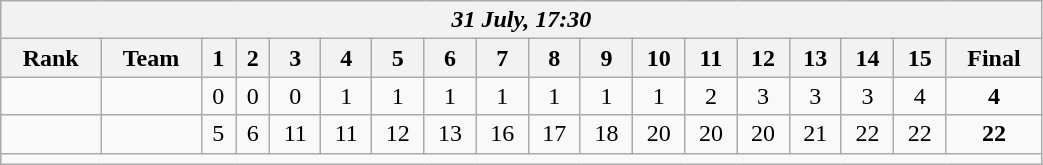<table class=wikitable style="text-align:center; width: 55%">
<tr>
<th colspan=21><em>31 July, 17:30</em></th>
</tr>
<tr>
<th>Rank</th>
<th>Team</th>
<th>1</th>
<th>2</th>
<th>3</th>
<th>4</th>
<th>5</th>
<th>6</th>
<th>7</th>
<th>8</th>
<th>9</th>
<th>10</th>
<th>11</th>
<th>12</th>
<th>13</th>
<th>14</th>
<th>15</th>
<th>Final</th>
</tr>
<tr>
<td></td>
<td align=left></td>
<td>0</td>
<td>0</td>
<td>0</td>
<td>1</td>
<td>1</td>
<td>1</td>
<td>1</td>
<td>1</td>
<td>1</td>
<td>1</td>
<td>2</td>
<td>3</td>
<td>3</td>
<td>3</td>
<td>4</td>
<td><strong>4</strong></td>
</tr>
<tr>
<td></td>
<td align=left><strong></strong></td>
<td>5</td>
<td>6</td>
<td>11</td>
<td>11</td>
<td>12</td>
<td>13</td>
<td>16</td>
<td>17</td>
<td>18</td>
<td>20</td>
<td>20</td>
<td>20</td>
<td>21</td>
<td>22</td>
<td>22</td>
<td><strong>22</strong></td>
</tr>
<tr>
<td colspan=21></td>
</tr>
</table>
